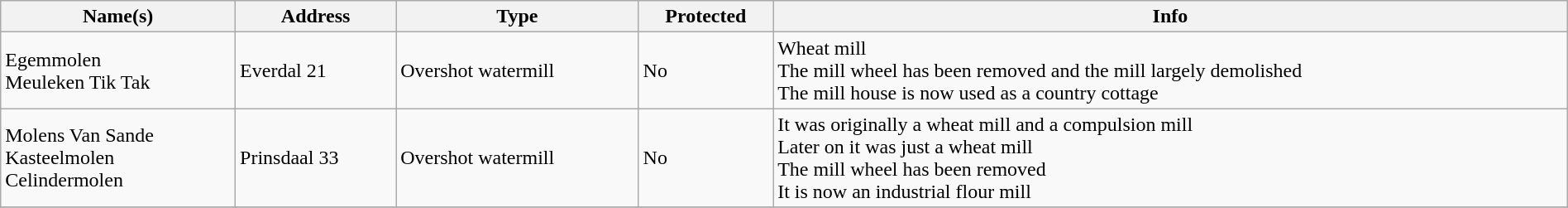<table class="wikitable" width="100%">
<tr>
<th>Name(s)</th>
<th>Address</th>
<th>Type</th>
<th>Protected</th>
<th>Info</th>
</tr>
<tr>
<td>Egemmolen <br> Meuleken Tik Tak</td>
<td>Everdal 21</td>
<td>Overshot watermill</td>
<td> No</td>
<td>Wheat mill <br> The mill wheel has been removed and the mill largely demolished <br> The mill house is now used as a country cottage</td>
</tr>
<tr>
<td>Molens Van Sande <br> Kasteelmolen <br> Celindermolen</td>
<td>Prinsdaal 33</td>
<td>Overshot watermill</td>
<td> No</td>
<td>It was originally a wheat mill and a compulsion mill<br> Later on it was just a wheat mill <br> The mill wheel has been removed <br> It is now an industrial flour mill</td>
</tr>
<tr>
</tr>
</table>
